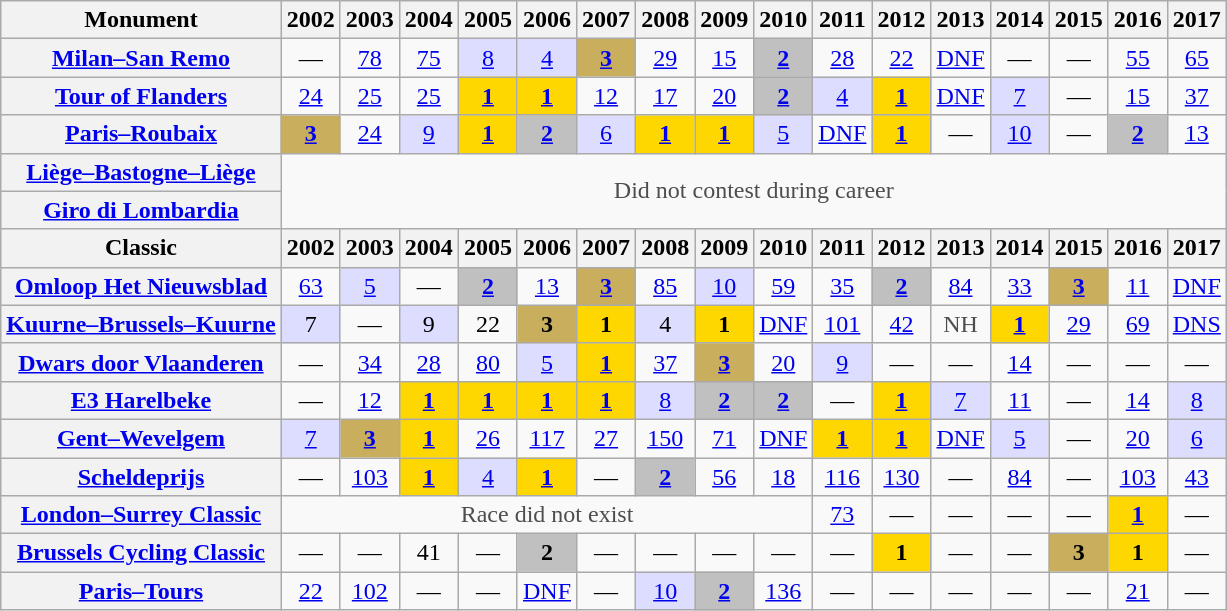<table class="wikitable plainrowheaders">
<tr>
<th>Monument</th>
<th scope="col">2002</th>
<th scope="col">2003</th>
<th scope="col">2004</th>
<th scope="col">2005</th>
<th scope="col">2006</th>
<th scope="col">2007</th>
<th scope="col">2008</th>
<th scope="col">2009</th>
<th scope="col">2010</th>
<th scope="col">2011</th>
<th scope="col">2012</th>
<th scope="col">2013</th>
<th scope="col">2014</th>
<th scope="col">2015</th>
<th scope="col">2016</th>
<th scope="col">2017</th>
</tr>
<tr style="text-align:center;">
<th scope="row"><a href='#'>Milan–San Remo</a></th>
<td>—</td>
<td><a href='#'>78</a></td>
<td><a href='#'>75</a></td>
<td style="background:#ddddff;"><a href='#'>8</a></td>
<td style="background:#ddddff;"><a href='#'>4</a></td>
<td style="background:#C9AE5D;"><a href='#'><strong>3</strong></a></td>
<td><a href='#'>29</a></td>
<td><a href='#'>15</a></td>
<td style="background:#C0C0C0;"><a href='#'><strong>2</strong></a></td>
<td><a href='#'>28</a></td>
<td><a href='#'>22</a></td>
<td><a href='#'>DNF</a></td>
<td>—</td>
<td>—</td>
<td><a href='#'>55</a></td>
<td><a href='#'>65</a></td>
</tr>
<tr style="text-align:center;">
<th scope="row"><a href='#'>Tour of Flanders</a></th>
<td><a href='#'>24</a></td>
<td><a href='#'>25</a></td>
<td><a href='#'>25</a></td>
<td style="background:#FFD700;"><a href='#'><strong>1</strong></a></td>
<td style="background:#FFD700;"><a href='#'><strong>1</strong></a></td>
<td><a href='#'>12</a></td>
<td><a href='#'>17</a></td>
<td><a href='#'>20</a></td>
<td style="background:#C0C0C0;"><a href='#'><strong>2</strong></a></td>
<td style="background:#ddddff;"><a href='#'>4</a></td>
<td style="background:#FFD700;"><a href='#'><strong>1</strong></a></td>
<td><a href='#'>DNF</a></td>
<td style="background:#ddddff;"><a href='#'>7</a></td>
<td>—</td>
<td><a href='#'>15</a></td>
<td><a href='#'>37</a></td>
</tr>
<tr style="text-align:center;">
<th scope="row"><a href='#'>Paris–Roubaix</a></th>
<td style="background:#C9AE5D;"><a href='#'><strong>3</strong></a></td>
<td><a href='#'>24</a></td>
<td style="background:#ddddff;"><a href='#'>9</a></td>
<td style="background:#FFD700;"><a href='#'><strong>1</strong></a></td>
<td style="background:#C0C0C0;"><a href='#'><strong>2</strong></a></td>
<td style="background:#ddddff;"><a href='#'>6</a></td>
<td style="background:#FFD700;"><a href='#'><strong>1</strong></a></td>
<td style="background:#FFD700;"><a href='#'><strong>1</strong></a></td>
<td style="background:#ddddff;"><a href='#'>5</a></td>
<td><a href='#'>DNF</a></td>
<td style="background:#FFD700;"><a href='#'><strong>1</strong></a></td>
<td>—</td>
<td style="background:#ddddff;"><a href='#'>10</a></td>
<td>—</td>
<td style="background:#C0C0C0;"><a href='#'><strong>2</strong></a></td>
<td><a href='#'>13</a></td>
</tr>
<tr style="text-align:center;">
<th scope="row"><a href='#'>Liège–Bastogne–Liège</a></th>
<td style="color:#4d4d4d;" colspan=16 rowspan=2>Did not contest during career</td>
</tr>
<tr style="text-align:center;">
<th scope="row"><a href='#'>Giro di Lombardia</a></th>
</tr>
<tr>
<th>Classic</th>
<th scope="col">2002</th>
<th scope="col">2003</th>
<th scope="col">2004</th>
<th scope="col">2005</th>
<th scope="col">2006</th>
<th scope="col">2007</th>
<th scope="col">2008</th>
<th scope="col">2009</th>
<th scope="col">2010</th>
<th scope="col">2011</th>
<th scope="col">2012</th>
<th scope="col">2013</th>
<th scope="col">2014</th>
<th scope="col">2015</th>
<th scope="col">2016</th>
<th scope="col">2017</th>
</tr>
<tr style="text-align:center;">
<th scope="row"><a href='#'>Omloop Het Nieuwsblad</a></th>
<td><a href='#'>63</a></td>
<td style="background:#ddf;"><a href='#'>5</a></td>
<td>—</td>
<td style="background:silver;"><a href='#'><strong>2</strong></a></td>
<td><a href='#'>13</a></td>
<td style="background:#C9AE5D;"><a href='#'><strong>3</strong></a></td>
<td><a href='#'>85</a></td>
<td style="background:#ddf;"><a href='#'>10</a></td>
<td><a href='#'>59</a></td>
<td><a href='#'>35</a></td>
<td style="background:silver;"><a href='#'><strong>2</strong></a></td>
<td><a href='#'>84</a></td>
<td><a href='#'>33</a></td>
<td style="background:#C9AE5D;"><a href='#'><strong>3</strong></a></td>
<td><a href='#'>11</a></td>
<td><a href='#'>DNF</a></td>
</tr>
<tr style="text-align:center;">
<th scope="row"><a href='#'>Kuurne–Brussels–Kuurne</a></th>
<td style="background:#ddf;">7</td>
<td>—</td>
<td style="background:#ddf;">9</td>
<td>22</td>
<td style="background:#C9AE5D;"><strong>3</strong></td>
<td style="background:gold;"><strong>1</strong></td>
<td style="background:#ddf;">4</td>
<td style="background:gold;"><strong>1</strong></td>
<td><a href='#'>DNF</a></td>
<td><a href='#'>101</a></td>
<td><a href='#'>42</a></td>
<td style="color:#4d4d4d;">NH</td>
<td style="background:gold;"><a href='#'><strong>1</strong></a></td>
<td><a href='#'>29</a></td>
<td><a href='#'>69</a></td>
<td><a href='#'>DNS</a></td>
</tr>
<tr style="text-align:center;">
<th scope="row"><a href='#'>Dwars door Vlaanderen</a></th>
<td>—</td>
<td><a href='#'>34</a></td>
<td><a href='#'>28</a></td>
<td><a href='#'>80</a></td>
<td style="background:#ddf;"><a href='#'>5</a></td>
<td style="background:gold;"><a href='#'><strong>1</strong></a></td>
<td><a href='#'>37</a></td>
<td style="background:#C9AE5D;"><a href='#'><strong>3</strong></a></td>
<td><a href='#'>20</a></td>
<td style="background:#ddf;"><a href='#'>9</a></td>
<td>—</td>
<td>—</td>
<td><a href='#'>14</a></td>
<td>—</td>
<td>—</td>
<td>—</td>
</tr>
<tr style="text-align:center;">
<th scope="row"><a href='#'>E3 Harelbeke</a></th>
<td>—</td>
<td><a href='#'>12</a></td>
<td style="background:gold;"><a href='#'><strong>1</strong></a></td>
<td style="background:gold;"><a href='#'><strong>1</strong></a></td>
<td style="background:gold;"><a href='#'><strong>1</strong></a></td>
<td style="background:gold;"><a href='#'><strong>1</strong></a></td>
<td style="background:#ddf;"><a href='#'>8</a></td>
<td style="background:silver;"><a href='#'><strong>2</strong></a></td>
<td style="background:silver;"><a href='#'><strong>2</strong></a></td>
<td>—</td>
<td style="background:gold;"><a href='#'><strong>1</strong></a></td>
<td style="background:#ddf;"><a href='#'>7</a></td>
<td><a href='#'>11</a></td>
<td>—</td>
<td><a href='#'>14</a></td>
<td style="background:#ddf;"><a href='#'>8</a></td>
</tr>
<tr style="text-align:center;">
<th scope="row"><a href='#'>Gent–Wevelgem</a></th>
<td style="background:#ddf;"><a href='#'>7</a></td>
<td style="background:#C9AE5D;"><a href='#'><strong>3</strong></a></td>
<td style="background:gold;"><a href='#'><strong>1</strong></a></td>
<td><a href='#'>26</a></td>
<td><a href='#'>117</a></td>
<td><a href='#'>27</a></td>
<td><a href='#'>150</a></td>
<td><a href='#'>71</a></td>
<td><a href='#'>DNF</a></td>
<td style="background:gold;"><a href='#'><strong>1</strong></a></td>
<td style="background:gold;"><a href='#'><strong>1</strong></a></td>
<td><a href='#'>DNF</a></td>
<td style="background:#ddf;"><a href='#'>5</a></td>
<td>—</td>
<td><a href='#'>20</a></td>
<td style="background:#ddf;"><a href='#'>6</a></td>
</tr>
<tr style="text-align:center;">
<th scope="row"><a href='#'>Scheldeprijs</a></th>
<td>—</td>
<td><a href='#'>103</a></td>
<td style="background:gold;"><a href='#'><strong>1</strong></a></td>
<td style="background:#ddf;"><a href='#'>4</a></td>
<td style="background:gold;"><a href='#'><strong>1</strong></a></td>
<td>—</td>
<td style="background:silver;"><a href='#'><strong>2</strong></a></td>
<td><a href='#'>56</a></td>
<td><a href='#'>18</a></td>
<td><a href='#'>116</a></td>
<td><a href='#'>130</a></td>
<td>—</td>
<td><a href='#'>84</a></td>
<td>—</td>
<td><a href='#'>103</a></td>
<td><a href='#'>43</a></td>
</tr>
<tr style="text-align:center;">
<th scope="row"><a href='#'>London–Surrey Classic</a></th>
<td style="color:#4d4d4d;" colspan=9>Race did not exist</td>
<td><a href='#'>73</a></td>
<td>—</td>
<td>—</td>
<td>—</td>
<td>—</td>
<td style="background:gold;"><a href='#'><strong>1</strong></a></td>
<td>—</td>
</tr>
<tr style="text-align:center;">
<th scope="row"><a href='#'>Brussels Cycling Classic</a></th>
<td>—</td>
<td>—</td>
<td>41</td>
<td>—</td>
<td style="background:#C0C0C0;"><strong>2</strong></td>
<td>—</td>
<td>—</td>
<td>—</td>
<td>—</td>
<td>—</td>
<td style="background:gold;"><strong>1</strong></td>
<td>—</td>
<td>—</td>
<td style="background:#C9AE5D;"><strong>3</strong></td>
<td style="background:gold;"><strong>1</strong></td>
<td>—</td>
</tr>
<tr style="text-align:center;">
<th scope="row"><a href='#'>Paris–Tours</a></th>
<td><a href='#'>22</a></td>
<td><a href='#'>102</a></td>
<td>—</td>
<td>—</td>
<td><a href='#'>DNF</a></td>
<td>—</td>
<td style="background:#ddf;"><a href='#'>10</a></td>
<td style="background:silver;"><a href='#'><strong>2</strong></a></td>
<td><a href='#'>136</a></td>
<td>—</td>
<td>—</td>
<td>—</td>
<td>—</td>
<td>—</td>
<td><a href='#'>21</a></td>
<td>—</td>
</tr>
</table>
